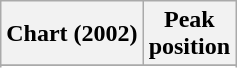<table class="wikitable sortable plainrowheaders">
<tr>
<th scope="col">Chart (2002)</th>
<th scope="col">Peak<br>position</th>
</tr>
<tr>
</tr>
<tr>
</tr>
<tr>
</tr>
<tr>
</tr>
<tr>
</tr>
<tr>
</tr>
<tr>
</tr>
<tr>
</tr>
<tr>
</tr>
<tr>
</tr>
</table>
